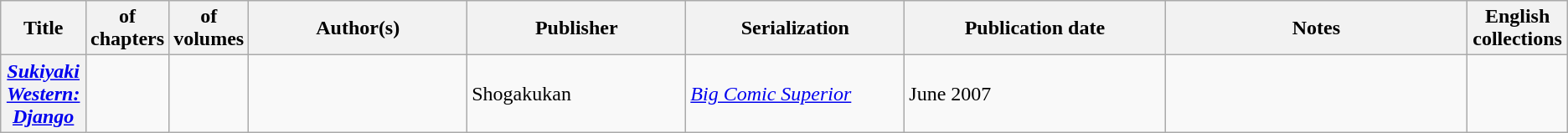<table class="wikitable">
<tr>
<th>Title</th>
<th style="width:40pt"> of chapters</th>
<th style="width:40pt"> of volumes</th>
<th style="width:125pt">Author(s)</th>
<th style="width:125pt">Publisher</th>
<th style="width:125pt">Serialization</th>
<th style="width:150pt">Publication date</th>
<th style="width:175pt">Notes</th>
<th>English collections</th>
</tr>
<tr>
<th><em><a href='#'>Sukiyaki Western: Django</a></em></th>
<td></td>
<td></td>
<td></td>
<td>Shogakukan</td>
<td><em><a href='#'>Big Comic Superior</a></em></td>
<td>June 2007</td>
<td></td>
<td></td>
</tr>
</table>
